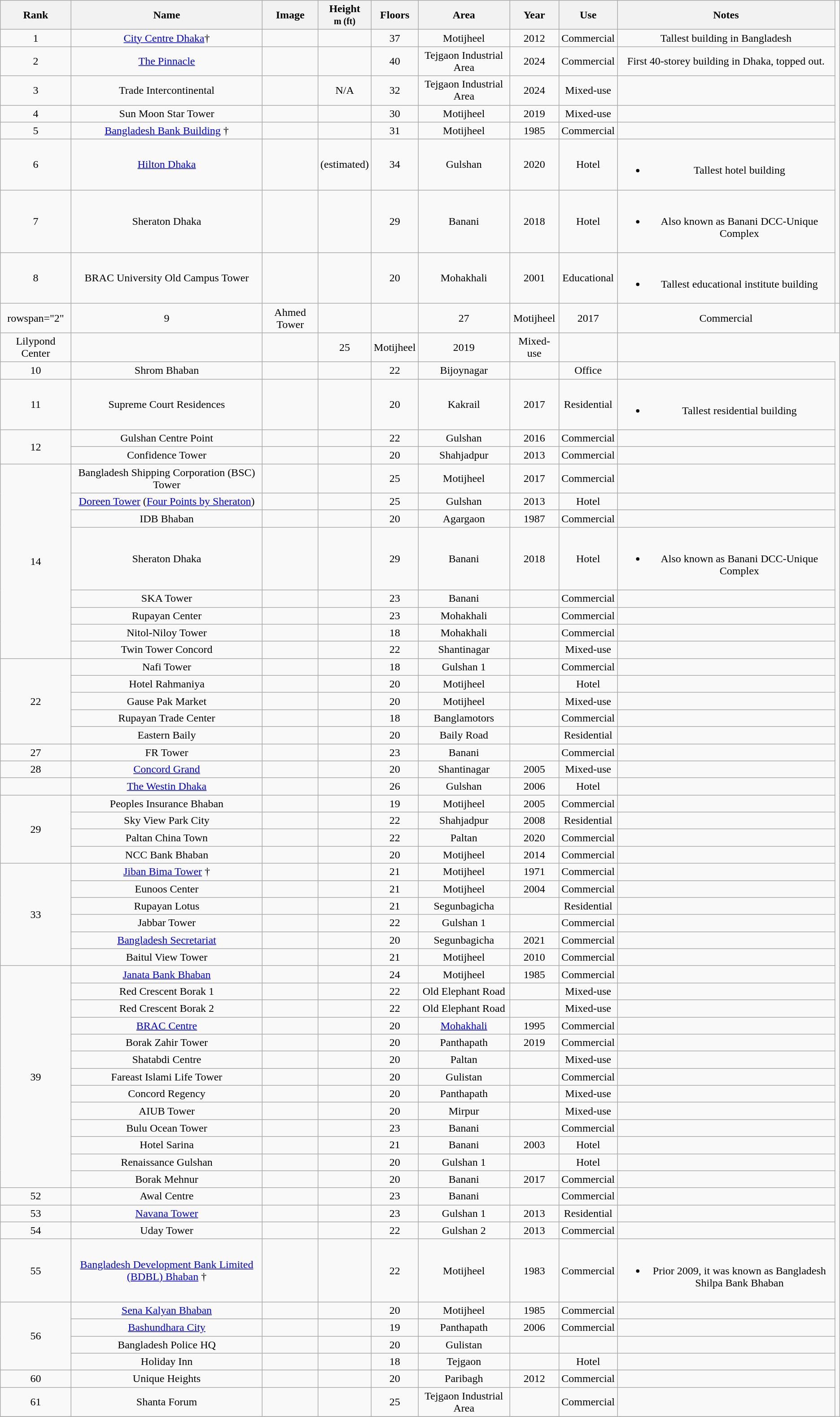<table class="wikitable sortable" style="text-align: center">
<tr>
<th>Rank</th>
<th>Name</th>
<th class="unsortable">Image</th>
<th data-sort-type="number">Height<br><small>m (ft)</small></th>
<th>Floors</th>
<th>Area</th>
<th>Year</th>
<th>Use</th>
<th class="unsortable">Notes</th>
</tr>
<tr>
<td>1</td>
<td><a href='#'>City Centre Dhaka</a>†</td>
<td></td>
<td></td>
<td>37</td>
<td>Motijheel</td>
<td>2012</td>
<td><span>Commercial</span></td>
<td>Tallest building in Bangladesh</td>
</tr>
<tr>
<td>2</td>
<td><a href='#'>The Pinnacle</a></td>
<td></td>
<td></td>
<td>40</td>
<td>Tejgaon Industrial Area</td>
<td>2024</td>
<td>Commercial</td>
<td>First 40-storey building in Dhaka, topped out.</td>
</tr>
<tr>
<td>3</td>
<td>Trade Intercontinental</td>
<td></td>
<td>N/A</td>
<td>32</td>
<td>Tejgaon Industrial Area</td>
<td>2024</td>
<td><span>Mixed-use</span></td>
<td></td>
</tr>
<tr>
<td>4</td>
<td>Sun Moon Star Tower</td>
<td></td>
<td></td>
<td>30</td>
<td>Motijheel</td>
<td>2019</td>
<td><span>Mixed-use</span></td>
<td></td>
</tr>
<tr>
<td>5</td>
<td><a href='#'>Bangladesh Bank Building</a> †</td>
<td></td>
<td></td>
<td>31</td>
<td>Motijheel</td>
<td>1985</td>
<td><span>Commercial</span></td>
<td></td>
</tr>
<tr>
<td>6</td>
<td><a href='#'>Hilton Dhaka</a></td>
<td></td>
<td> (estimated)</td>
<td>34</td>
<td>Gulshan</td>
<td>2020</td>
<td><span>Hotel</span></td>
<td><br><ul><li>Tallest hotel building</li></ul></td>
</tr>
<tr>
<td>7</td>
<td>Sheraton Dhaka</td>
<td></td>
<td></td>
<td>29</td>
<td>Banani</td>
<td>2018</td>
<td><span>Hotel</span></td>
<td><br><ul><li>Also known as Banani DCC-Unique Complex</li></ul></td>
</tr>
<tr>
<td>8</td>
<td>BRAC University Old Campus Tower</td>
<td></td>
<td></td>
<td>20</td>
<td>Mohakhali</td>
<td>2001</td>
<td><span>Educational</span></td>
<td><br><ul><li>Tallest educational institute building</li></ul></td>
</tr>
<tr>
<td>rowspan="2"</td>
<td>9</td>
<td>Ahmed Tower</td>
<td></td>
<td></td>
<td>27</td>
<td>Motijheel</td>
<td>2017</td>
<td><span>Commercial</span></td>
<td></td>
</tr>
<tr>
<td>Lilypond Center</td>
<td></td>
<td></td>
<td>25</td>
<td>Motijheel</td>
<td>2019</td>
<td><span>Mixed-use</span></td>
<td></td>
</tr>
<tr>
<td>10</td>
<td>Shrom Bhaban</td>
<td></td>
<td></td>
<td>22</td>
<td>Bijoynagar</td>
<td></td>
<td><span>Office</span></td>
<td></td>
</tr>
<tr>
<td>11</td>
<td>Supreme Court Residences</td>
<td></td>
<td></td>
<td>20</td>
<td>Kakrail</td>
<td>2017</td>
<td><span>Residential</span></td>
<td><br><ul><li>Tallest residential building</li></ul></td>
</tr>
<tr>
<td rowspan="2">12</td>
<td>Gulshan Centre Point</td>
<td></td>
<td></td>
<td>22</td>
<td>Gulshan</td>
<td>2016</td>
<td><span>Commercial</span></td>
<td></td>
</tr>
<tr>
<td>Confidence Tower</td>
<td></td>
<td></td>
<td>20</td>
<td>Shahjadpur</td>
<td>2013</td>
<td><span>Commercial</span></td>
<td></td>
</tr>
<tr>
<td rowspan="8">14</td>
<td>Bangladesh Shipping Corporation (BSC) Tower</td>
<td></td>
<td></td>
<td>25</td>
<td>Motijheel</td>
<td>2017</td>
<td><span>Commercial</span></td>
<td></td>
</tr>
<tr>
<td><a href='#'>Doreen Tower</a> (<a href='#'>Four Points by Sheraton</a>)</td>
<td></td>
<td></td>
<td>25</td>
<td>Gulshan</td>
<td>2013</td>
<td><span>Hotel</span></td>
<td></td>
</tr>
<tr>
<td>IDB Bhaban</td>
<td></td>
<td></td>
<td>20</td>
<td>Agargaon</td>
<td>1987</td>
<td><span>Commercial</span></td>
<td></td>
</tr>
<tr>
<td>Sheraton Dhaka</td>
<td></td>
<td></td>
<td>29</td>
<td>Banani</td>
<td>2018</td>
<td><span>Hotel</span></td>
<td><br><ul><li>Also known as Banani DCC-Unique Complex</li></ul></td>
</tr>
<tr>
<td>SKA Tower</td>
<td></td>
<td></td>
<td>23</td>
<td>Banani</td>
<td></td>
<td><span>Commercial</span></td>
<td></td>
</tr>
<tr>
<td>Rupayan Center</td>
<td></td>
<td></td>
<td>23</td>
<td>Mohakhali</td>
<td></td>
<td><span>Commercial</span></td>
<td></td>
</tr>
<tr>
<td>Nitol-Niloy Tower</td>
<td></td>
<td></td>
<td>18</td>
<td>Mohakhali</td>
<td></td>
<td><span>Commercial</span></td>
<td></td>
</tr>
<tr>
<td>Twin Tower Concord</td>
<td></td>
<td></td>
<td>22</td>
<td>Shantinagar</td>
<td></td>
<td><span>Mixed-use</span></td>
<td></td>
</tr>
<tr>
<td rowspan="5">22</td>
<td>Nafi Tower</td>
<td></td>
<td></td>
<td>18</td>
<td>Gulshan 1</td>
<td></td>
<td><span>Commercial</span></td>
<td></td>
</tr>
<tr>
<td>Hotel Rahmaniya</td>
<td></td>
<td></td>
<td>20</td>
<td>Motijheel</td>
<td></td>
<td><span>Hotel</span></td>
<td></td>
</tr>
<tr>
<td>Gause Pak Market</td>
<td></td>
<td></td>
<td>20</td>
<td>Motijheel</td>
<td></td>
<td><span>Mixed-use</span></td>
<td></td>
</tr>
<tr>
<td>Rupayan Trade Center</td>
<td></td>
<td></td>
<td>18</td>
<td>Banglamotors</td>
<td></td>
<td><span>Commercial</span></td>
<td></td>
</tr>
<tr>
<td>Eastern Baily</td>
<td></td>
<td></td>
<td>20</td>
<td>Baily Road</td>
<td></td>
<td>Residential</td>
<td></td>
</tr>
<tr>
<td>27</td>
<td>FR Tower</td>
<td></td>
<td></td>
<td>23</td>
<td>Banani</td>
<td></td>
<td><span>Commercial</span></td>
<td></td>
</tr>
<tr>
<td>28</td>
<td><a href='#'>Concord Grand</a></td>
<td></td>
<td></td>
<td>20</td>
<td>Shantinagar</td>
<td>2005</td>
<td><span>Mixed-use</span></td>
<td></td>
</tr>
<tr>
<td></td>
<td><a href='#'>The Westin Dhaka</a></td>
<td></td>
<td></td>
<td>26</td>
<td>Gulshan</td>
<td>2006</td>
<td><span>Hotel</span></td>
<td></td>
</tr>
<tr>
<td rowspan="4">29</td>
<td>Peoples Insurance Bhaban</td>
<td></td>
<td></td>
<td>19</td>
<td>Motijheel</td>
<td>2005</td>
<td><span>Commercial</span></td>
<td></td>
</tr>
<tr>
<td>Sky View Park City</td>
<td></td>
<td></td>
<td>22</td>
<td>Shahjadpur</td>
<td>2008</td>
<td><span>Residential</span></td>
<td></td>
</tr>
<tr>
<td>Paltan China Town</td>
<td></td>
<td></td>
<td>22</td>
<td>Paltan</td>
<td>2020</td>
<td><span>Commercial</span></td>
<td></td>
</tr>
<tr>
<td>NCC Bank Bhaban</td>
<td></td>
<td></td>
<td>20</td>
<td>Motijheel</td>
<td>2014</td>
<td><span>Commercial</span></td>
<td></td>
</tr>
<tr>
<td rowspan="6">33</td>
<td><a href='#'>Jiban Bima Tower</a> †</td>
<td></td>
<td></td>
<td>21</td>
<td>Motijheel</td>
<td>1971</td>
<td><span>Commercial</span></td>
<td></td>
</tr>
<tr>
<td>Eunoos Center</td>
<td></td>
<td></td>
<td>21</td>
<td>Motijheel</td>
<td>2004</td>
<td><span>Commercial</span></td>
<td></td>
</tr>
<tr>
<td>Rupayan Lotus</td>
<td></td>
<td></td>
<td>21</td>
<td>Segunbagicha</td>
<td></td>
<td><span>Residential</span></td>
<td></td>
</tr>
<tr>
<td>Jabbar Tower</td>
<td></td>
<td></td>
<td>22</td>
<td>Gulshan 1</td>
<td></td>
<td><span>Commercial</span></td>
<td></td>
</tr>
<tr>
<td><a href='#'>Bangladesh Secretariat</a></td>
<td></td>
<td></td>
<td>20</td>
<td>Segunbagicha</td>
<td>2021</td>
<td>Commercial</td>
<td></td>
</tr>
<tr>
<td>Baitul View Tower</td>
<td></td>
<td></td>
<td>21</td>
<td>Motijheel</td>
<td>2010</td>
<td><span>Commercial</span></td>
<td></td>
</tr>
<tr>
<td rowspan="13">39</td>
<td><a href='#'>Janata Bank Bhaban</a></td>
<td></td>
<td></td>
<td>24</td>
<td>Motijheel</td>
<td>1985</td>
<td><span>Commercial</span></td>
<td></td>
</tr>
<tr>
<td>Red Crescent Borak 1</td>
<td></td>
<td></td>
<td>22</td>
<td>Old Elephant Road</td>
<td></td>
<td><span>Mixed-use</span></td>
<td></td>
</tr>
<tr>
<td>Red Crescent Borak 2</td>
<td></td>
<td></td>
<td>22</td>
<td>Old Elephant Road</td>
<td></td>
<td><span>Mixed-use</span></td>
<td></td>
</tr>
<tr>
<td><a href='#'>BRAC Centre</a></td>
<td></td>
<td></td>
<td>20</td>
<td><a href='#'>Mohakhali</a></td>
<td>1995</td>
<td><span>Commercial</span></td>
<td></td>
</tr>
<tr>
<td>Borak Zahir Tower</td>
<td></td>
<td></td>
<td>20</td>
<td>Panthapath</td>
<td>2019</td>
<td><span>Commercial</span></td>
<td></td>
</tr>
<tr>
<td>Shatabdi Centre</td>
<td></td>
<td></td>
<td>20</td>
<td>Paltan</td>
<td></td>
<td><span>Mixed-use</span></td>
<td></td>
</tr>
<tr>
<td>Fareast Islami Life Tower</td>
<td></td>
<td></td>
<td>20</td>
<td>Gulistan</td>
<td></td>
<td><span>Commercial</span></td>
<td></td>
</tr>
<tr>
<td>Concord Regency</td>
<td></td>
<td></td>
<td>20</td>
<td>Panthapath</td>
<td></td>
<td><span>Mixed-use</span></td>
<td></td>
</tr>
<tr>
<td>AIUB Tower</td>
<td></td>
<td></td>
<td>20</td>
<td>Mirpur</td>
<td></td>
<td><span>Mixed-use</span></td>
<td></td>
</tr>
<tr>
<td>Bulu Ocean Tower</td>
<td></td>
<td></td>
<td>23</td>
<td>Banani</td>
<td></td>
<td><span>Commercial</span></td>
<td></td>
</tr>
<tr>
<td>Hotel Sarina</td>
<td></td>
<td></td>
<td>21</td>
<td>Banani</td>
<td>2003</td>
<td><span>Hotel</span></td>
<td></td>
</tr>
<tr>
<td>Renaissance Gulshan</td>
<td></td>
<td></td>
<td>20</td>
<td>Gulshan 1</td>
<td></td>
<td><span>Hotel</span></td>
<td></td>
</tr>
<tr>
<td>Borak Mehnur</td>
<td></td>
<td></td>
<td>20</td>
<td>Banani</td>
<td>2017</td>
<td><span>Commercial</span></td>
<td></td>
</tr>
<tr>
<td>52</td>
<td>Awal Centre</td>
<td></td>
<td></td>
<td>23</td>
<td>Banani</td>
<td></td>
<td><span>Commercial</span></td>
<td></td>
</tr>
<tr>
<td>53</td>
<td><a href='#'>Navana Tower</a></td>
<td></td>
<td></td>
<td>23</td>
<td>Gulshan 1</td>
<td>2013</td>
<td><span>Residential</span></td>
<td></td>
</tr>
<tr>
<td>54</td>
<td>Uday Tower</td>
<td></td>
<td></td>
<td>22</td>
<td>Gulshan 2</td>
<td>2013</td>
<td><span>Commercial</span></td>
<td></td>
</tr>
<tr>
<td>55</td>
<td><a href='#'>Bangladesh Development Bank Limited (BDBL) Bhaban</a> †</td>
<td></td>
<td></td>
<td>22</td>
<td>Motijheel</td>
<td>1983</td>
<td><span>Commercial</span></td>
<td><br><ul><li>Prior 2009, it was known as Bangladesh Shilpa Bank Bhaban</li></ul></td>
</tr>
<tr>
<td rowspan="4">56</td>
<td><a href='#'>Sena Kalyan Bhaban</a></td>
<td></td>
<td></td>
<td>20</td>
<td>Motijheel</td>
<td>1985</td>
<td><span>Commercial</span></td>
<td></td>
</tr>
<tr>
<td><a href='#'>Bashundhara City</a></td>
<td></td>
<td></td>
<td>19</td>
<td>Panthapath</td>
<td>2006</td>
<td><span>Commercial</span></td>
<td></td>
</tr>
<tr>
<td>Bangladesh Police HQ</td>
<td></td>
<td></td>
<td>20</td>
<td>Gulistan</td>
<td></td>
<td></td>
<td></td>
</tr>
<tr>
<td>Holiday Inn</td>
<td></td>
<td></td>
<td>18</td>
<td>Tejgaon</td>
<td></td>
<td><span>Hotel</span></td>
<td></td>
</tr>
<tr>
<td>60</td>
<td>Unique Heights</td>
<td></td>
<td></td>
<td>20</td>
<td>Paribagh</td>
<td>2012</td>
<td><span>Commercial</span></td>
<td></td>
</tr>
<tr>
<td>61</td>
<td>Shanta Forum</td>
<td></td>
<td></td>
<td>25</td>
<td>Tejgaon Industrial Area</td>
<td></td>
<td><span>Commercial</span></td>
<td></td>
</tr>
<tr>
</tr>
</table>
